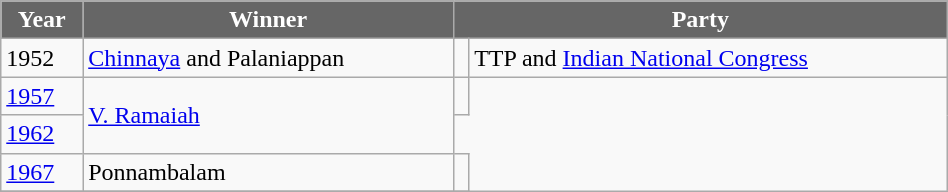<table class="wikitable" width="50%">
<tr>
<th style="background-color:#666666; color:white">Year</th>
<th style="background-color:#666666; color:white">Winner</th>
<th style="background-color:#666666; color:white" colspan="2">Party</th>
</tr>
<tr>
<td>1952</td>
<td><a href='#'>Chinnaya</a> and Palaniappan</td>
<td></td>
<td>TTP and <a href='#'>Indian National Congress</a></td>
</tr>
<tr>
<td><a href='#'>1957</a></td>
<td rowspan=2><a href='#'>V. Ramaiah</a></td>
<td></td>
</tr>
<tr>
<td><a href='#'>1962</a></td>
</tr>
<tr>
<td><a href='#'>1967</a></td>
<td>Ponnambalam</td>
<td></td>
</tr>
<tr>
</tr>
</table>
